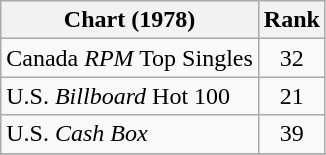<table class="wikitable sortable">
<tr>
<th align="left">Chart (1978)</th>
<th style="text-align:center;">Rank</th>
</tr>
<tr>
<td>Canada <em>RPM</em> Top Singles</td>
<td style="text-align:center;">32</td>
</tr>
<tr>
<td>U.S. <em>Billboard</em> Hot 100</td>
<td style="text-align:center;">21</td>
</tr>
<tr>
<td>U.S. <em>Cash Box</em></td>
<td style="text-align:center;">39</td>
</tr>
<tr>
</tr>
</table>
